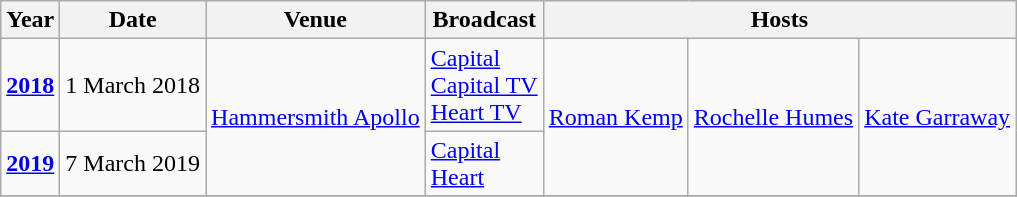<table class="wikitable plainrowheaders">
<tr>
<th scope="col">Year</th>
<th scope="col">Date</th>
<th scope="col">Venue</th>
<th scope="col">Broadcast</th>
<th scope="col" colspan="3">Hosts</th>
</tr>
<tr>
<td style="text-align:center;"><strong><a href='#'>2018</a></strong></td>
<td style="text-align:center;">1 March 2018</td>
<td rowspan="2" style="text-align:center;"><a href='#'>Hammersmith Apollo</a></td>
<td><a href='#'>Capital</a><br><a href='#'>Capital TV</a><br><a href='#'>Heart TV</a></td>
<td rowspan="2" style="text-align:center;"><a href='#'>Roman Kemp</a></td>
<td rowspan="2" style="text-align:center;"><a href='#'>Rochelle Humes</a></td>
<td rowspan="2" style="text-align:center;"><a href='#'>Kate Garraway</a></td>
</tr>
<tr>
<td style="text-align:center;"><strong><a href='#'>2019</a></strong></td>
<td style="text-align:center;">7 March 2019</td>
<td><a href='#'>Capital</a><br><a href='#'>Heart</a></td>
</tr>
<tr>
</tr>
</table>
